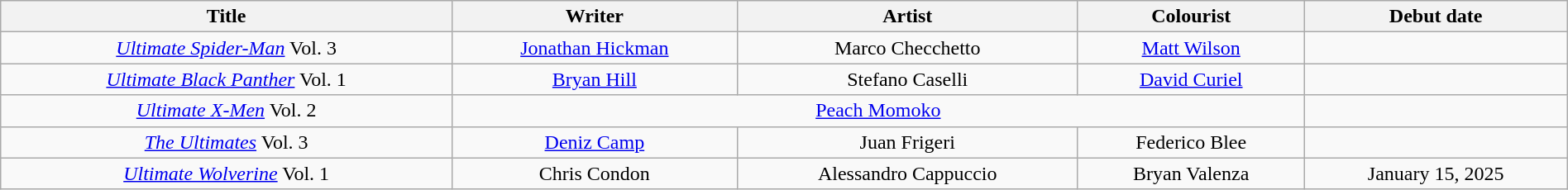<table class="wikitable" style="text-align:center; width:100%">
<tr>
<th scope="col">Title<br></th>
<th scope="col">Writer</th>
<th scope="col">Artist</th>
<th scope="col">Colourist</th>
<th scope="col">Debut date<br></th>
</tr>
<tr>
<td><em><a href='#'>Ultimate Spider-Man</a></em> Vol. 3<br></td>
<td><a href='#'>Jonathan Hickman</a></td>
<td>Marco Checchetto</td>
<td><a href='#'>Matt Wilson</a></td>
<td></td>
</tr>
<tr>
<td><em><a href='#'>Ultimate Black Panther</a></em> Vol. 1</td>
<td><a href='#'>Bryan Hill</a></td>
<td>Stefano Caselli</td>
<td><a href='#'>David Curiel</a></td>
<td></td>
</tr>
<tr>
<td><em><a href='#'>Ultimate X-Men</a></em> Vol. 2</td>
<td colspan="3"><a href='#'>Peach Momoko</a></td>
<td></td>
</tr>
<tr>
<td><em><a href='#'>The Ultimates</a></em> Vol. 3</td>
<td><a href='#'>Deniz Camp</a></td>
<td>Juan Frigeri</td>
<td>Federico Blee</td>
<td></td>
</tr>
<tr>
<td><em><a href='#'>Ultimate Wolverine</a></em> Vol. 1</td>
<td>Chris Condon</td>
<td>Alessandro Cappuccio</td>
<td>Bryan Valenza</td>
<td>January 15, 2025</td>
</tr>
</table>
